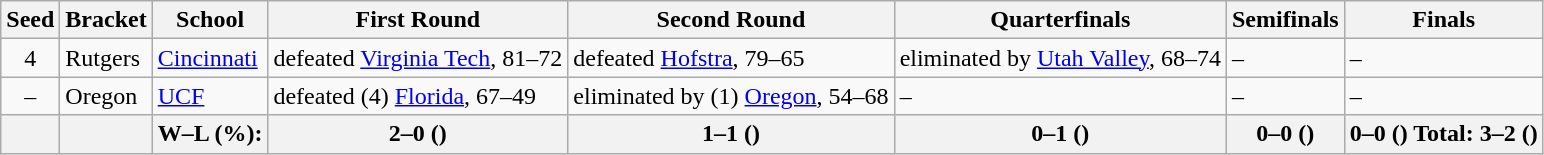<table class="sortable wikitable" style="white-space:nowrap; font-size:100%;">
<tr>
<th>Seed</th>
<th>Bracket</th>
<th>School</th>
<th>First Round</th>
<th>Second Round</th>
<th>Quarterfinals</th>
<th>Semifinals</th>
<th>Finals</th>
</tr>
<tr>
<td align=center>4</td>
<td>Rutgers</td>
<td><a href='#'>Cincinnati</a></td>
<td>defeated <a href='#'>Virginia Tech</a>, 81–72</td>
<td>defeated <a href='#'>Hofstra</a>, 79–65</td>
<td>eliminated by <a href='#'>Utah Valley</a>, 68–74</td>
<td>–</td>
<td>–</td>
</tr>
<tr>
<td align=center>–</td>
<td>Oregon</td>
<td><a href='#'>UCF</a></td>
<td>defeated (4) <a href='#'>Florida</a>, 67–49</td>
<td>eliminated by (1) <a href='#'>Oregon</a>, 54–68</td>
<td>–</td>
<td>–</td>
<td>–</td>
</tr>
<tr>
<th></th>
<th></th>
<th>W–L (%):</th>
<th>2–0 ()</th>
<th>1–1 ()</th>
<th>0–1 ()</th>
<th>0–0 ()</th>
<th>0–0 () Total: 3–2 ()</th>
</tr>
</table>
